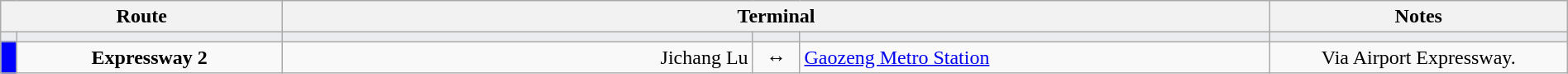<table class="wikitable sortable" style="width:100%; text-align:center;">
<tr>
<th colspan="2" width="18%">Route</th>
<th colspan="3">Terminal</th>
<th width="19%">Notes</th>
</tr>
<tr style="background:#EAECF0" height=0>
<td width="1%"></td>
<td></td>
<td width="30%"></td>
<td></td>
<td width="30%"></td>
<td></td>
</tr>
<tr>
<td style="background:blue"></td>
<td><strong>Expressway 2</strong></td>
<td align=right>Jichang Lu</td>
<td>↔</td>
<td align=left><a href='#'>Gaozeng Metro Station</a></td>
<td>Via Airport Expressway.</td>
</tr>
</table>
